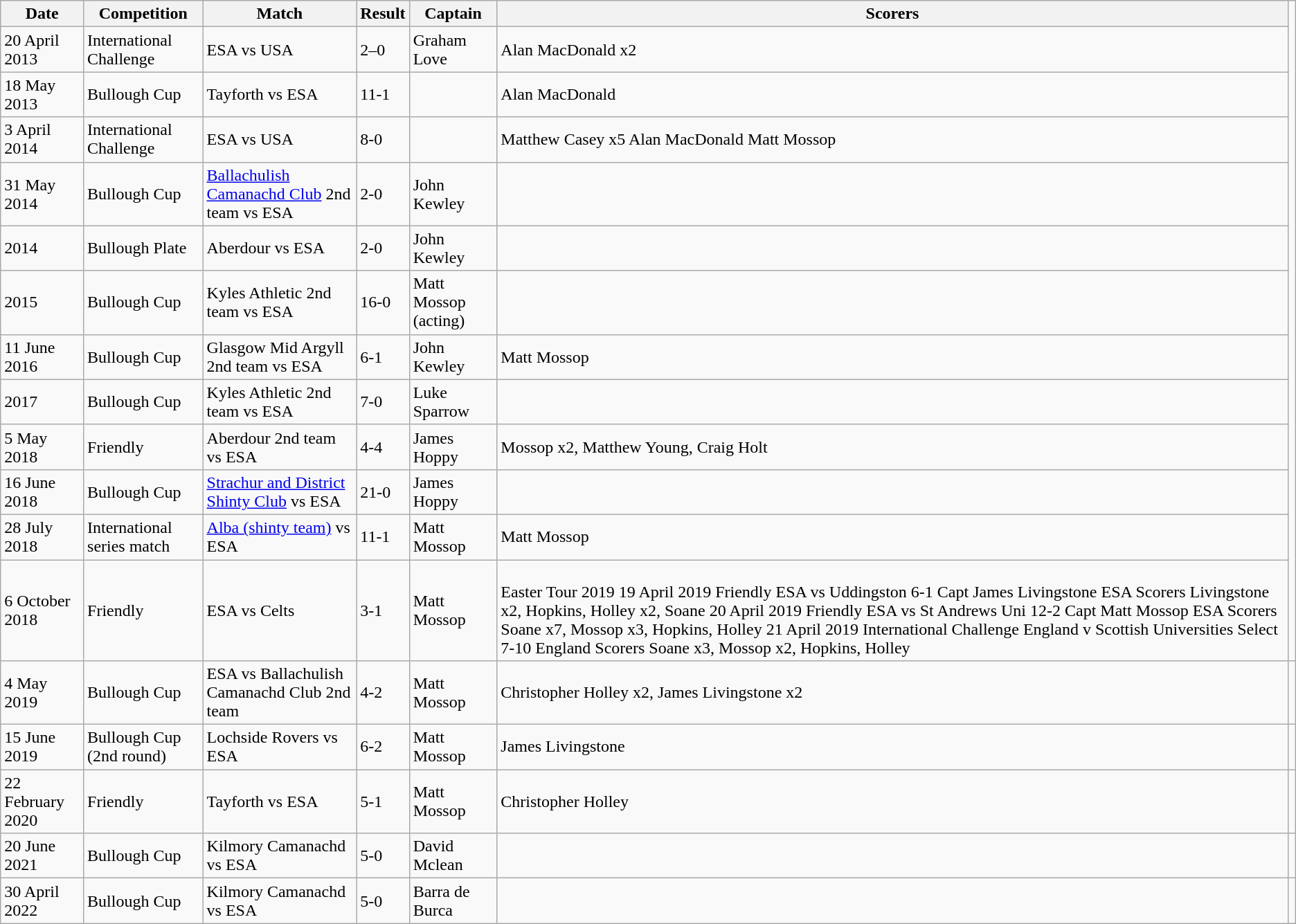<table class="wikitable">
<tr>
<th>Date</th>
<th>Competition</th>
<th>Match</th>
<th>Result</th>
<th>Captain</th>
<th>Scorers</th>
</tr>
<tr>
<td>20 April 2013</td>
<td>International Challenge</td>
<td>ESA vs USA</td>
<td>2–0</td>
<td>Graham Love</td>
<td>Alan MacDonald x2</td>
</tr>
<tr>
<td>18 May 2013</td>
<td>Bullough Cup</td>
<td>Tayforth vs ESA</td>
<td>11-1</td>
<td></td>
<td>Alan MacDonald</td>
</tr>
<tr>
<td>3 April 2014</td>
<td>International Challenge</td>
<td>ESA vs USA</td>
<td>8-0</td>
<td></td>
<td>Matthew Casey x5 Alan MacDonald Matt Mossop</td>
</tr>
<tr>
<td>31 May 2014</td>
<td>Bullough Cup</td>
<td><a href='#'>Ballachulish Camanachd Club</a> 2nd team vs ESA</td>
<td>2-0</td>
<td>John Kewley</td>
<td></td>
</tr>
<tr>
<td>2014</td>
<td>Bullough Plate</td>
<td>Aberdour vs ESA</td>
<td>2-0</td>
<td>John Kewley</td>
<td></td>
</tr>
<tr>
<td>2015</td>
<td>Bullough Cup</td>
<td>Kyles Athletic 2nd team vs ESA</td>
<td>16-0</td>
<td>Matt Mossop (acting)</td>
<td></td>
</tr>
<tr>
<td>11 June 2016</td>
<td>Bullough Cup</td>
<td>Glasgow Mid Argyll 2nd team vs ESA</td>
<td>6-1</td>
<td>John Kewley</td>
<td>Matt Mossop</td>
</tr>
<tr>
<td>2017</td>
<td>Bullough Cup</td>
<td>Kyles Athletic 2nd team vs ESA</td>
<td>7-0</td>
<td>Luke Sparrow</td>
<td></td>
</tr>
<tr>
<td>5 May 2018</td>
<td>Friendly</td>
<td>Aberdour 2nd team vs ESA</td>
<td>4-4</td>
<td>James Hoppy</td>
<td>Mossop x2, Matthew Young, Craig Holt</td>
</tr>
<tr>
<td>16 June 2018</td>
<td>Bullough Cup</td>
<td><a href='#'>Strachur and District Shinty Club</a> vs ESA</td>
<td>21-0</td>
<td>James Hoppy</td>
<td></td>
</tr>
<tr>
<td>28 July 2018</td>
<td>International series match</td>
<td><a href='#'>Alba (shinty team)</a> vs ESA</td>
<td>11-1</td>
<td>Matt Mossop</td>
<td>Matt Mossop</td>
</tr>
<tr>
<td>6 October 2018</td>
<td>Friendly</td>
<td>ESA vs Celts</td>
<td>3-1</td>
<td>Matt Mossop</td>
<td><br>Easter Tour 2019
19 April 2019 Friendly ESA vs Uddingston 6-1 Capt James Livingstone ESA Scorers Livingstone x2, Hopkins, Holley x2, Soane
20 April 2019 Friendly ESA vs St Andrews Uni 12-2 Capt Matt Mossop ESA Scorers Soane x7, Mossop x3, Hopkins, Holley
21 April 2019 International Challenge England v Scottish Universities Select 7-10 England Scorers Soane x3, Mossop x2, Hopkins, Holley</td>
</tr>
<tr>
<td>4 May 2019</td>
<td>Bullough Cup</td>
<td>ESA vs Ballachulish Camanachd Club 2nd team</td>
<td>4-2</td>
<td>Matt Mossop</td>
<td>Christopher Holley x2, James Livingstone x2</td>
<td></td>
</tr>
<tr>
<td>15 June 2019</td>
<td>Bullough Cup (2nd round)</td>
<td>Lochside Rovers vs ESA</td>
<td>6-2</td>
<td>Matt Mossop</td>
<td>James Livingstone</td>
<td></td>
</tr>
<tr>
<td>22 February 2020</td>
<td>Friendly</td>
<td>Tayforth vs ESA</td>
<td>5-1</td>
<td>Matt Mossop</td>
<td>Christopher Holley</td>
<td></td>
</tr>
<tr>
<td>20 June 2021</td>
<td>Bullough Cup</td>
<td>Kilmory Camanachd vs ESA</td>
<td>5-0</td>
<td>David Mclean</td>
<td></td>
<td></td>
</tr>
<tr>
<td>30 April 2022</td>
<td>Bullough Cup</td>
<td>Kilmory Camanachd vs ESA</td>
<td>5-0</td>
<td>Barra de Burca</td>
<td></td>
<td></td>
</tr>
</table>
